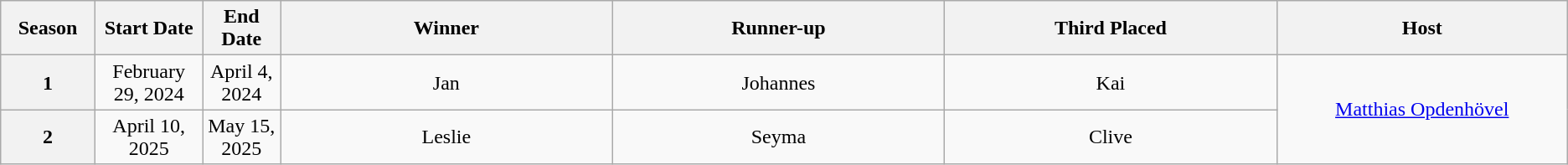<table class="wikitable sortable" style="text-align:center">
<tr>
<th scope="col" style="width:1%">Season</th>
<th scope="col" style="width:1%">Start Date</th>
<th scope="col" style="width:1%">End Date</th>
<th scope="col" style="width:8%">Winner</th>
<th scope="col" style="width:8%">Runner-up</th>
<th scope="col" style="width:8%">Third Placed</th>
<th scope="col" style="width:7%">Host</th>
</tr>
<tr>
<th>1</th>
<td>February 29, 2024</td>
<td>April 4, 2024</td>
<td>Jan</td>
<td>Johannes</td>
<td>Kai</td>
<td rowspan=2><a href='#'>Matthias Opdenhövel</a></td>
</tr>
<tr>
<th>2</th>
<td>April 10, 2025</td>
<td>May 15, 2025</td>
<td>Leslie</td>
<td>Seyma</td>
<td>Clive</td>
</tr>
</table>
